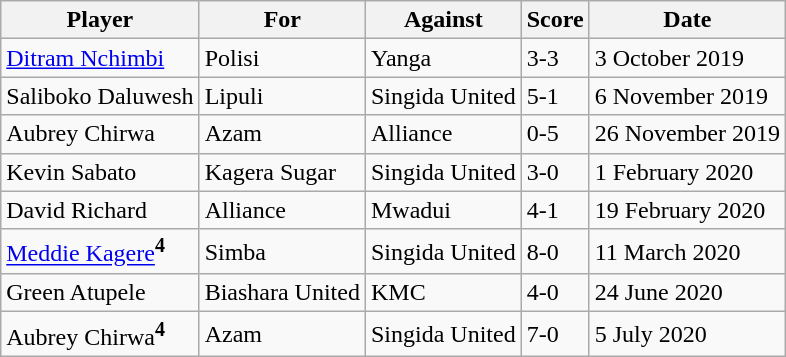<table class="wikitable">
<tr>
<th>Player</th>
<th>For</th>
<th>Against</th>
<th>Score</th>
<th>Date</th>
</tr>
<tr>
<td> <a href='#'>Ditram Nchimbi</a></td>
<td>Polisi</td>
<td>Yanga</td>
<td>3-3</td>
<td>3 October 2019</td>
</tr>
<tr>
<td> Saliboko Daluwesh</td>
<td>Lipuli</td>
<td>Singida United</td>
<td>5-1</td>
<td>6 November 2019</td>
</tr>
<tr>
<td> Aubrey Chirwa</td>
<td>Azam</td>
<td>Alliance</td>
<td>0-5</td>
<td>26 November 2019</td>
</tr>
<tr>
<td> Kevin Sabato</td>
<td>Kagera Sugar</td>
<td>Singida United</td>
<td>3-0</td>
<td>1 February 2020</td>
</tr>
<tr>
<td> David Richard</td>
<td>Alliance</td>
<td>Mwadui</td>
<td>4-1</td>
<td>19 February 2020</td>
</tr>
<tr>
<td> <a href='#'>Meddie Kagere</a><sup><strong>4</strong></sup></td>
<td>Simba</td>
<td>Singida United</td>
<td>8-0</td>
<td>11 March 2020</td>
</tr>
<tr>
<td> Green Atupele</td>
<td>Biashara United</td>
<td>KMC</td>
<td>4-0</td>
<td>24 June 2020</td>
</tr>
<tr>
<td> Aubrey Chirwa<sup><strong>4</strong></sup></td>
<td>Azam</td>
<td>Singida United</td>
<td>7-0</td>
<td>5 July 2020</td>
</tr>
</table>
